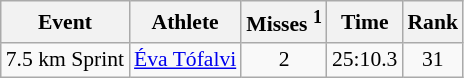<table class="wikitable" style="font-size:90%">
<tr>
<th>Event</th>
<th>Athlete</th>
<th>Misses <sup>1</sup></th>
<th>Time</th>
<th>Rank</th>
</tr>
<tr>
<td>7.5 km Sprint</td>
<td><a href='#'>Éva Tófalvi</a></td>
<td align="center">2</td>
<td align="center">25:10.3</td>
<td align="center">31</td>
</tr>
</table>
